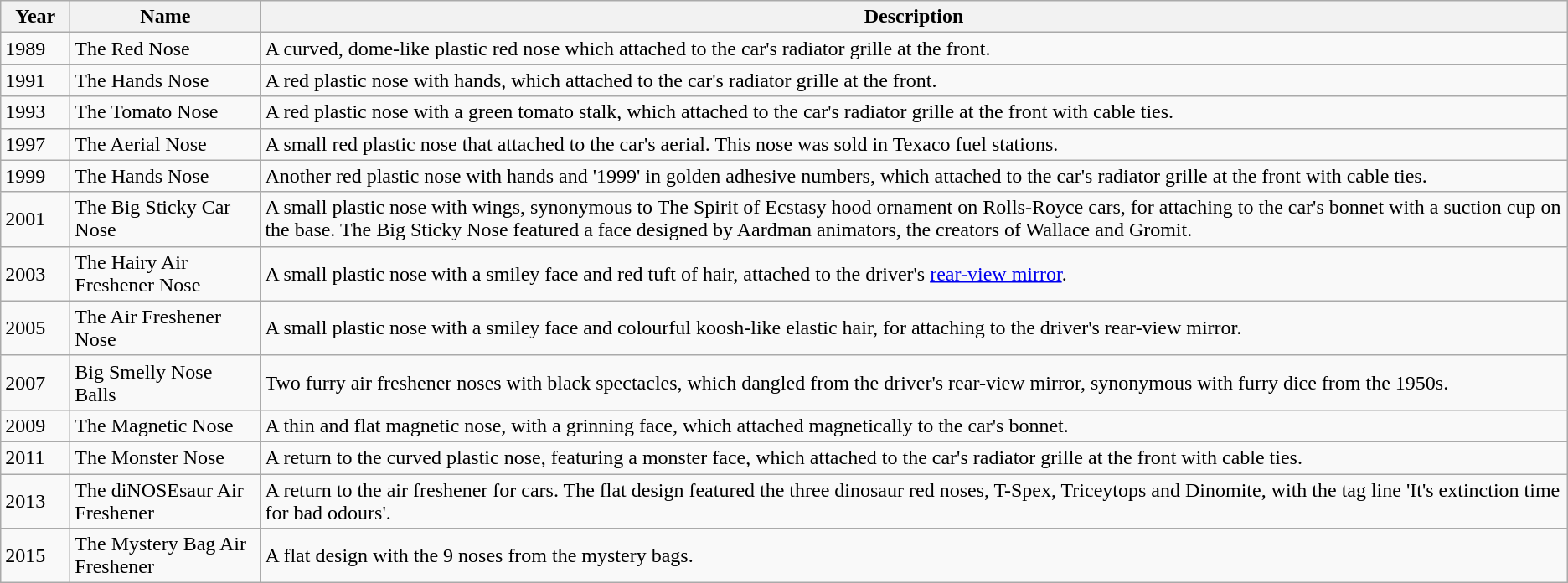<table class="wikitable">
<tr>
<th style="width: 3em;">Year</th>
<th style="width: 9em;">Name</th>
<th>Description</th>
</tr>
<tr>
<td>1989</td>
<td>The Red Nose</td>
<td>A curved, dome-like plastic red nose which attached to the car's radiator grille at the front.</td>
</tr>
<tr>
<td>1991</td>
<td>The Hands Nose</td>
<td>A red plastic nose with hands, which attached to the car's radiator grille at the front.</td>
</tr>
<tr>
<td>1993</td>
<td>The Tomato Nose</td>
<td>A red plastic nose with a green tomato stalk, which attached to the car's radiator grille at the front with cable ties.</td>
</tr>
<tr>
<td>1997</td>
<td>The Aerial Nose</td>
<td>A small red plastic nose that attached to the car's aerial. This nose was sold in Texaco fuel stations.</td>
</tr>
<tr>
<td>1999</td>
<td>The Hands Nose</td>
<td>Another red plastic nose with hands and '1999' in golden adhesive numbers, which attached to the car's radiator grille at the front with cable ties.</td>
</tr>
<tr>
<td>2001</td>
<td>The Big Sticky Car Nose</td>
<td>A small plastic nose with wings, synonymous to The Spirit of Ecstasy hood ornament on Rolls-Royce cars, for attaching to the car's bonnet with a suction cup on the base. The Big Sticky Nose featured a face designed by Aardman animators, the creators of Wallace and Gromit.</td>
</tr>
<tr>
<td>2003</td>
<td>The Hairy Air Freshener Nose</td>
<td>A small plastic nose with a smiley face and red tuft of hair, attached to the driver's <a href='#'>rear-view mirror</a>.</td>
</tr>
<tr>
<td>2005</td>
<td>The Air Freshener Nose</td>
<td>A small plastic nose with a smiley face and colourful koosh-like elastic hair, for attaching to the driver's rear-view mirror.</td>
</tr>
<tr>
<td>2007</td>
<td>Big Smelly Nose Balls</td>
<td>Two furry air freshener noses with black spectacles, which dangled from the driver's rear-view mirror, synonymous with furry dice from the 1950s.</td>
</tr>
<tr>
<td>2009</td>
<td>The Magnetic Nose</td>
<td>A thin and flat magnetic nose, with a grinning face, which attached magnetically to the car's bonnet.</td>
</tr>
<tr>
<td>2011</td>
<td>The Monster Nose</td>
<td>A return to the curved plastic nose, featuring a monster face, which attached to the car's radiator grille at the front with cable ties.</td>
</tr>
<tr>
<td>2013</td>
<td>The diNOSEsaur Air Freshener</td>
<td>A return to the air freshener for cars.  The flat design featured the three dinosaur red noses, T-Spex, Triceytops and Dinomite, with the tag line 'It's extinction time for bad odours'.</td>
</tr>
<tr>
<td>2015</td>
<td>The Mystery Bag Air Freshener</td>
<td>A flat design with the 9 noses from the mystery bags.</td>
</tr>
</table>
